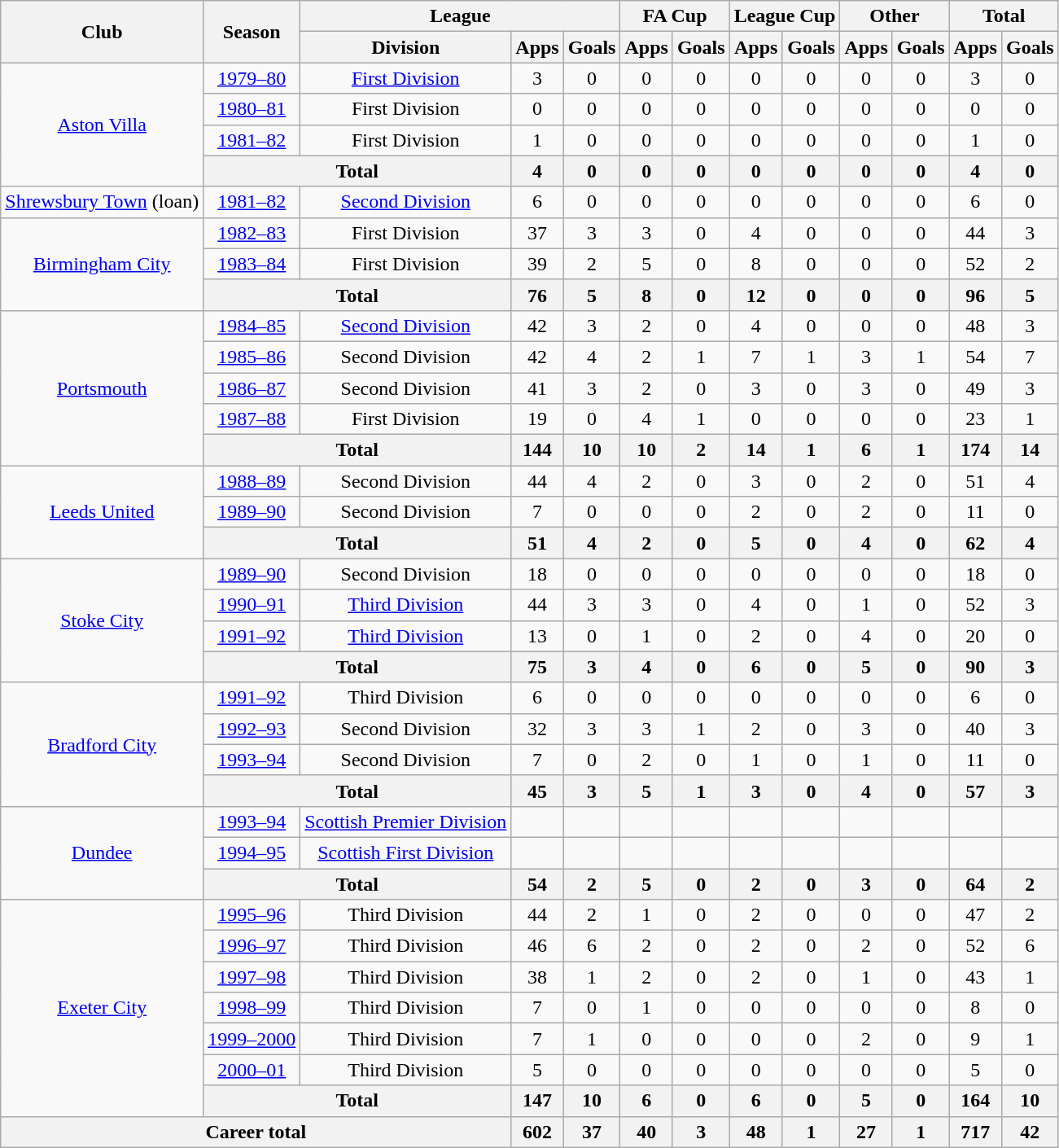<table class="wikitable" style="text-align:center">
<tr>
<th rowspan="2">Club</th>
<th rowspan="2">Season</th>
<th colspan="3">League</th>
<th colspan="2">FA Cup</th>
<th colspan="2">League Cup</th>
<th colspan="2">Other</th>
<th colspan="2">Total</th>
</tr>
<tr>
<th>Division</th>
<th>Apps</th>
<th>Goals</th>
<th>Apps</th>
<th>Goals</th>
<th>Apps</th>
<th>Goals</th>
<th>Apps</th>
<th>Goals</th>
<th>Apps</th>
<th>Goals</th>
</tr>
<tr>
<td rowspan="4"><a href='#'>Aston Villa</a></td>
<td><a href='#'>1979–80</a></td>
<td><a href='#'>First Division</a></td>
<td>3</td>
<td>0</td>
<td>0</td>
<td>0</td>
<td>0</td>
<td>0</td>
<td>0</td>
<td>0</td>
<td>3</td>
<td>0</td>
</tr>
<tr>
<td><a href='#'>1980–81</a></td>
<td>First Division</td>
<td>0</td>
<td>0</td>
<td>0</td>
<td>0</td>
<td>0</td>
<td>0</td>
<td>0</td>
<td>0</td>
<td>0</td>
<td>0</td>
</tr>
<tr>
<td><a href='#'>1981–82</a></td>
<td>First Division</td>
<td>1</td>
<td>0</td>
<td>0</td>
<td>0</td>
<td>0</td>
<td>0</td>
<td>0</td>
<td>0</td>
<td>1</td>
<td>0</td>
</tr>
<tr>
<th colspan="2">Total</th>
<th>4</th>
<th>0</th>
<th>0</th>
<th>0</th>
<th>0</th>
<th>0</th>
<th>0</th>
<th>0</th>
<th>4</th>
<th>0</th>
</tr>
<tr>
<td><a href='#'>Shrewsbury Town</a> (loan)</td>
<td><a href='#'>1981–82</a></td>
<td><a href='#'>Second Division</a></td>
<td>6</td>
<td>0</td>
<td>0</td>
<td>0</td>
<td>0</td>
<td>0</td>
<td>0</td>
<td>0</td>
<td>6</td>
<td>0</td>
</tr>
<tr>
<td rowspan="3"><a href='#'>Birmingham City</a></td>
<td><a href='#'>1982–83</a></td>
<td>First Division</td>
<td>37</td>
<td>3</td>
<td>3</td>
<td>0</td>
<td>4</td>
<td>0</td>
<td>0</td>
<td>0</td>
<td>44</td>
<td>3</td>
</tr>
<tr>
<td><a href='#'>1983–84</a></td>
<td>First Division</td>
<td>39</td>
<td>2</td>
<td>5</td>
<td>0</td>
<td>8</td>
<td>0</td>
<td>0</td>
<td>0</td>
<td>52</td>
<td>2</td>
</tr>
<tr>
<th colspan="2">Total</th>
<th>76</th>
<th>5</th>
<th>8</th>
<th>0</th>
<th>12</th>
<th>0</th>
<th>0</th>
<th>0</th>
<th>96</th>
<th>5</th>
</tr>
<tr>
<td rowspan="5"><a href='#'>Portsmouth</a></td>
<td><a href='#'>1984–85</a></td>
<td><a href='#'>Second Division</a></td>
<td>42</td>
<td>3</td>
<td>2</td>
<td>0</td>
<td>4</td>
<td>0</td>
<td>0</td>
<td>0</td>
<td>48</td>
<td>3</td>
</tr>
<tr>
<td><a href='#'>1985–86</a></td>
<td>Second Division</td>
<td>42</td>
<td>4</td>
<td>2</td>
<td>1</td>
<td>7</td>
<td>1</td>
<td>3</td>
<td>1</td>
<td>54</td>
<td>7</td>
</tr>
<tr>
<td><a href='#'>1986–87</a></td>
<td>Second Division</td>
<td>41</td>
<td>3</td>
<td>2</td>
<td>0</td>
<td>3</td>
<td>0</td>
<td>3</td>
<td>0</td>
<td>49</td>
<td>3</td>
</tr>
<tr>
<td><a href='#'>1987–88</a></td>
<td>First Division</td>
<td>19</td>
<td>0</td>
<td>4</td>
<td>1</td>
<td>0</td>
<td>0</td>
<td>0</td>
<td>0</td>
<td>23</td>
<td>1</td>
</tr>
<tr>
<th colspan="2">Total</th>
<th>144</th>
<th>10</th>
<th>10</th>
<th>2</th>
<th>14</th>
<th>1</th>
<th>6</th>
<th>1</th>
<th>174</th>
<th>14</th>
</tr>
<tr>
<td rowspan="3"><a href='#'>Leeds United</a></td>
<td><a href='#'>1988–89</a></td>
<td>Second Division</td>
<td>44</td>
<td>4</td>
<td>2</td>
<td>0</td>
<td>3</td>
<td>0</td>
<td>2</td>
<td>0</td>
<td>51</td>
<td>4</td>
</tr>
<tr>
<td><a href='#'>1989–90</a></td>
<td>Second Division</td>
<td>7</td>
<td>0</td>
<td>0</td>
<td>0</td>
<td>2</td>
<td>0</td>
<td>2</td>
<td>0</td>
<td>11</td>
<td>0</td>
</tr>
<tr>
<th colspan="2">Total</th>
<th>51</th>
<th>4</th>
<th>2</th>
<th>0</th>
<th>5</th>
<th>0</th>
<th>4</th>
<th>0</th>
<th>62</th>
<th>4</th>
</tr>
<tr>
<td rowspan="4"><a href='#'>Stoke City</a></td>
<td><a href='#'>1989–90</a></td>
<td>Second Division</td>
<td>18</td>
<td>0</td>
<td>0</td>
<td>0</td>
<td>0</td>
<td>0</td>
<td>0</td>
<td>0</td>
<td>18</td>
<td>0</td>
</tr>
<tr>
<td><a href='#'>1990–91</a></td>
<td><a href='#'>Third Division</a></td>
<td>44</td>
<td>3</td>
<td>3</td>
<td>0</td>
<td>4</td>
<td>0</td>
<td>1</td>
<td>0</td>
<td>52</td>
<td>3</td>
</tr>
<tr>
<td><a href='#'>1991–92</a></td>
<td><a href='#'>Third Division</a></td>
<td>13</td>
<td>0</td>
<td>1</td>
<td>0</td>
<td>2</td>
<td>0</td>
<td>4</td>
<td>0</td>
<td>20</td>
<td>0</td>
</tr>
<tr>
<th colspan="2">Total</th>
<th>75</th>
<th>3</th>
<th>4</th>
<th>0</th>
<th>6</th>
<th>0</th>
<th>5</th>
<th>0</th>
<th>90</th>
<th>3</th>
</tr>
<tr>
<td rowspan="4"><a href='#'>Bradford City</a></td>
<td><a href='#'>1991–92</a></td>
<td>Third Division</td>
<td>6</td>
<td>0</td>
<td>0</td>
<td>0</td>
<td>0</td>
<td>0</td>
<td>0</td>
<td>0</td>
<td>6</td>
<td>0</td>
</tr>
<tr>
<td><a href='#'>1992–93</a></td>
<td>Second Division</td>
<td>32</td>
<td>3</td>
<td>3</td>
<td>1</td>
<td>2</td>
<td>0</td>
<td>3</td>
<td>0</td>
<td>40</td>
<td>3</td>
</tr>
<tr>
<td><a href='#'>1993–94</a></td>
<td>Second Division</td>
<td>7</td>
<td>0</td>
<td>2</td>
<td>0</td>
<td>1</td>
<td>0</td>
<td>1</td>
<td>0</td>
<td>11</td>
<td>0</td>
</tr>
<tr>
<th colspan="2">Total</th>
<th>45</th>
<th>3</th>
<th>5</th>
<th>1</th>
<th>3</th>
<th>0</th>
<th>4</th>
<th>0</th>
<th>57</th>
<th>3</th>
</tr>
<tr>
<td rowspan="3"><a href='#'>Dundee</a></td>
<td><a href='#'>1993–94</a></td>
<td><a href='#'>Scottish Premier Division</a></td>
<td></td>
<td></td>
<td></td>
<td></td>
<td></td>
<td></td>
<td></td>
<td></td>
<td></td>
<td></td>
</tr>
<tr>
<td><a href='#'>1994–95</a></td>
<td><a href='#'>Scottish First Division</a></td>
<td></td>
<td></td>
<td></td>
<td></td>
<td></td>
<td></td>
<td></td>
<td></td>
<td></td>
<td></td>
</tr>
<tr>
<th colspan="2">Total</th>
<th>54</th>
<th>2</th>
<th>5</th>
<th>0</th>
<th>2</th>
<th>0</th>
<th>3</th>
<th>0</th>
<th>64</th>
<th>2</th>
</tr>
<tr>
<td rowspan="7"><a href='#'>Exeter City</a></td>
<td><a href='#'>1995–96</a></td>
<td>Third Division</td>
<td>44</td>
<td>2</td>
<td>1</td>
<td>0</td>
<td>2</td>
<td>0</td>
<td>0</td>
<td>0</td>
<td>47</td>
<td>2</td>
</tr>
<tr>
<td><a href='#'>1996–97</a></td>
<td>Third Division</td>
<td>46</td>
<td>6</td>
<td>2</td>
<td>0</td>
<td>2</td>
<td>0</td>
<td>2</td>
<td>0</td>
<td>52</td>
<td>6</td>
</tr>
<tr>
<td><a href='#'>1997–98</a></td>
<td>Third Division</td>
<td>38</td>
<td>1</td>
<td>2</td>
<td>0</td>
<td>2</td>
<td>0</td>
<td>1</td>
<td>0</td>
<td>43</td>
<td>1</td>
</tr>
<tr>
<td><a href='#'>1998–99</a></td>
<td>Third Division</td>
<td>7</td>
<td>0</td>
<td>1</td>
<td>0</td>
<td>0</td>
<td>0</td>
<td>0</td>
<td>0</td>
<td>8</td>
<td>0</td>
</tr>
<tr>
<td><a href='#'>1999–2000</a></td>
<td>Third Division</td>
<td>7</td>
<td>1</td>
<td>0</td>
<td>0</td>
<td>0</td>
<td>0</td>
<td>2</td>
<td>0</td>
<td>9</td>
<td>1</td>
</tr>
<tr>
<td><a href='#'>2000–01</a></td>
<td>Third Division</td>
<td>5</td>
<td>0</td>
<td>0</td>
<td>0</td>
<td>0</td>
<td>0</td>
<td>0</td>
<td>0</td>
<td>5</td>
<td>0</td>
</tr>
<tr>
<th colspan="2">Total</th>
<th>147</th>
<th>10</th>
<th>6</th>
<th>0</th>
<th>6</th>
<th>0</th>
<th>5</th>
<th>0</th>
<th>164</th>
<th>10</th>
</tr>
<tr>
<th colspan="3">Career total</th>
<th>602</th>
<th>37</th>
<th>40</th>
<th>3</th>
<th>48</th>
<th>1</th>
<th>27</th>
<th>1</th>
<th>717</th>
<th>42</th>
</tr>
</table>
